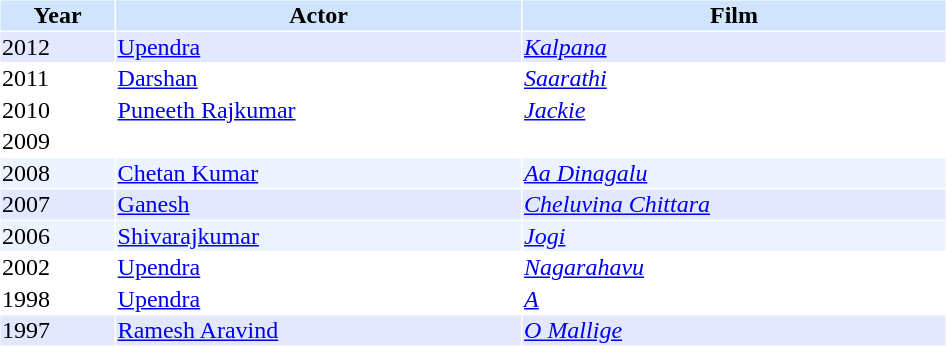<table cellspacing="1" cellpadding="1" border="0" width="50%">
<tr bgcolor="#d1e4fd">
<th>Year</th>
<th>Actor</th>
<th>Film</th>
</tr>
<tr bgcolor="#e4e8ff">
<td>2012</td>
<td><a href='#'>Upendra</a></td>
<td><em><a href='#'>Kalpana</a></em></td>
</tr>
<tr>
<td>2011</td>
<td><a href='#'>Darshan</a></td>
<td><em><a href='#'>Saarathi</a></em></td>
</tr>
<tr>
<td>2010</td>
<td><a href='#'>Puneeth Rajkumar</a></td>
<td><em><a href='#'>Jackie</a></em></td>
</tr>
<tr>
<td>2009</td>
<td></td>
<td></td>
</tr>
<tr bgcolor=#edf3fe>
<td>2008</td>
<td><a href='#'>Chetan Kumar</a></td>
<td><em><a href='#'>Aa Dinagalu</a></em></td>
</tr>
<tr bgcolor="#e4e8ff">
<td>2007</td>
<td><a href='#'>Ganesh</a></td>
<td><em><a href='#'>Cheluvina Chittara</a></em></td>
</tr>
<tr bgcolor=#edf3fe>
<td>2006</td>
<td><a href='#'>Shivarajkumar</a></td>
<td><em><a href='#'>Jogi</a></em></td>
</tr>
<tr>
<td>2002</td>
<td><a href='#'>Upendra</a></td>
<td><em> <a href='#'>Nagarahavu</a></em></td>
</tr>
<tr>
<td>1998</td>
<td><a href='#'>Upendra</a></td>
<td><em><a href='#'>A</a></em></td>
</tr>
<tr bgcolor="#e4e8ff">
<td>1997</td>
<td><a href='#'>Ramesh Aravind</a></td>
<td><em><a href='#'>O Mallige</a></em></td>
</tr>
<tr>
</tr>
</table>
